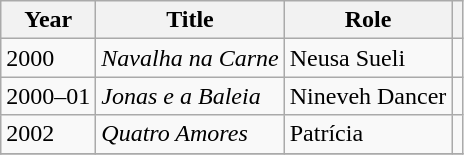<table class="wikitable">
<tr>
<th>Year</th>
<th>Title</th>
<th>Role</th>
<th></th>
</tr>
<tr>
<td>2000</td>
<td><em>Navalha na Carne</em></td>
<td>Neusa Sueli</td>
<td></td>
</tr>
<tr>
<td>2000–01</td>
<td><em>Jonas e a Baleia</em></td>
<td>Nineveh Dancer</td>
<td></td>
</tr>
<tr>
<td>2002</td>
<td><em>Quatro Amores</em></td>
<td>Patrícia</td>
<td></td>
</tr>
<tr>
</tr>
</table>
